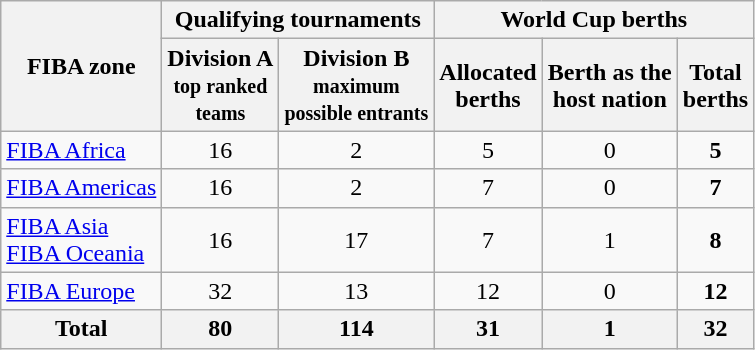<table class=wikitable style="text-align:center;">
<tr>
<th rowspan=2>FIBA zone</th>
<th colspan=2>Qualifying tournaments</th>
<th colspan=3>World Cup berths</th>
</tr>
<tr>
<th>Division A<br><small>top ranked<br>teams</small></th>
<th>Division B<br><small>maximum <br>possible entrants</small></th>
<th>Allocated<br>berths</th>
<th>Berth as the<br>host nation</th>
<th>Total<br>berths</th>
</tr>
<tr>
<td align=left><a href='#'>FIBA Africa</a></td>
<td>16</td>
<td>2</td>
<td>5</td>
<td>0</td>
<td><strong>5</strong></td>
</tr>
<tr>
<td align=left><a href='#'>FIBA Americas</a></td>
<td>16</td>
<td>2</td>
<td>7</td>
<td>0</td>
<td><strong>7</strong></td>
</tr>
<tr>
<td align=left><a href='#'>FIBA Asia</a><br><a href='#'>FIBA Oceania</a></td>
<td>16</td>
<td>17</td>
<td>7</td>
<td>1</td>
<td><strong>8</strong></td>
</tr>
<tr>
<td align=left><a href='#'>FIBA Europe</a></td>
<td>32</td>
<td>13</td>
<td>12</td>
<td>0</td>
<td><strong>12</strong></td>
</tr>
<tr>
<th>Total</th>
<th>80</th>
<th>114</th>
<th>31</th>
<th>1</th>
<th>32</th>
</tr>
</table>
